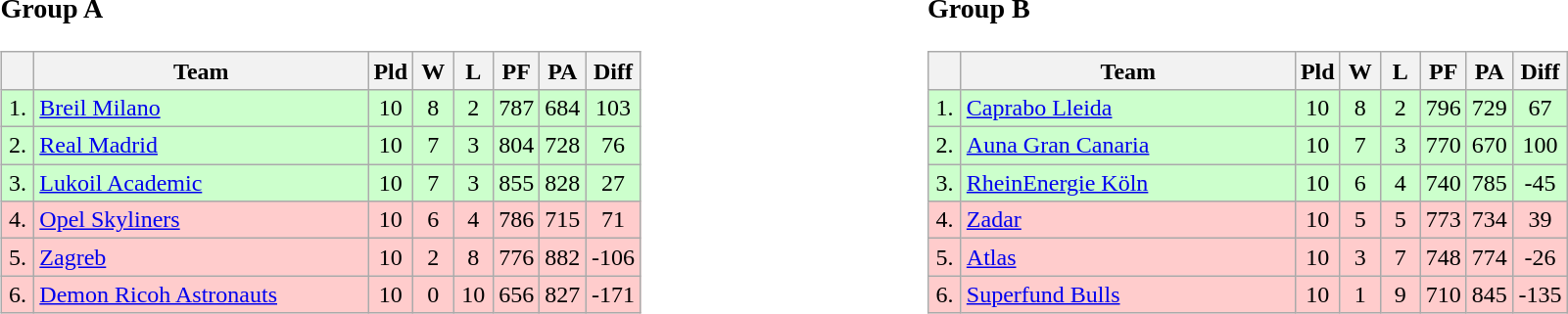<table>
<tr>
<td style="vertical-align:top; width:33%;"><br><h3>Group A</h3><table class=wikitable style="text-align:center">
<tr>
<th width=15></th>
<th width=220>Team</th>
<th width=20>Pld</th>
<th width=20>W</th>
<th width=20>L</th>
<th width=20>PF</th>
<th width=20>PA</th>
<th width=30>Diff</th>
</tr>
<tr style="background: #ccffcc;">
<td>1.</td>
<td align=left> <a href='#'>Breil Milano</a></td>
<td>10</td>
<td>8</td>
<td>2</td>
<td>787</td>
<td>684</td>
<td>103</td>
</tr>
<tr style="background: #ccffcc;">
<td>2.</td>
<td align=left> <a href='#'>Real Madrid</a></td>
<td>10</td>
<td>7</td>
<td>3</td>
<td>804</td>
<td>728</td>
<td>76</td>
</tr>
<tr style="background: #ccffcc;">
<td>3.</td>
<td align=left> <a href='#'>Lukoil Academic</a></td>
<td>10</td>
<td>7</td>
<td>3</td>
<td>855</td>
<td>828</td>
<td>27</td>
</tr>
<tr style="background: #ffcccc;">
<td>4.</td>
<td align=left> <a href='#'>Opel Skyliners</a></td>
<td>10</td>
<td>6</td>
<td>4</td>
<td>786</td>
<td>715</td>
<td>71</td>
</tr>
<tr style="background: #ffcccc;">
<td>5.</td>
<td align=left> <a href='#'>Zagreb</a></td>
<td>10</td>
<td>2</td>
<td>8</td>
<td>776</td>
<td>882</td>
<td>-106</td>
</tr>
<tr style="background: #ffcccc;">
<td>6.</td>
<td align=left> <a href='#'>Demon Ricoh Astronauts</a></td>
<td>10</td>
<td>0</td>
<td>10</td>
<td>656</td>
<td>827</td>
<td>-171</td>
</tr>
</table>
</td>
<td style="vertical-align:top; width:33%;"><br><h3>Group B</h3><table class=wikitable style="text-align:center">
<tr>
<th width=15></th>
<th width=220>Team</th>
<th width=20>Pld</th>
<th width=20>W</th>
<th width=20>L</th>
<th width=20>PF</th>
<th width=20>PA</th>
<th width=30>Diff</th>
</tr>
<tr style="background: #ccffcc;">
<td>1.</td>
<td align=left> <a href='#'>Caprabo Lleida</a></td>
<td>10</td>
<td>8</td>
<td>2</td>
<td>796</td>
<td>729</td>
<td>67</td>
</tr>
<tr style="background: #ccffcc;">
<td>2.</td>
<td align=left> <a href='#'>Auna Gran Canaria</a></td>
<td>10</td>
<td>7</td>
<td>3</td>
<td>770</td>
<td>670</td>
<td>100</td>
</tr>
<tr style="background: #ccffcc;">
<td>3.</td>
<td align=left> <a href='#'>RheinEnergie Köln</a></td>
<td>10</td>
<td>6</td>
<td>4</td>
<td>740</td>
<td>785</td>
<td>-45</td>
</tr>
<tr style="background: #ffcccc;">
<td>4.</td>
<td align=left> <a href='#'>Zadar</a></td>
<td>10</td>
<td>5</td>
<td>5</td>
<td>773</td>
<td>734</td>
<td>39</td>
</tr>
<tr style="background: #ffcccc;">
<td>5.</td>
<td align=left> <a href='#'>Atlas</a></td>
<td>10</td>
<td>3</td>
<td>7</td>
<td>748</td>
<td>774</td>
<td>-26</td>
</tr>
<tr style="background: #ffcccc;">
<td>6.</td>
<td align=left> <a href='#'>Superfund Bulls</a></td>
<td>10</td>
<td>1</td>
<td>9</td>
<td>710</td>
<td>845</td>
<td>-135</td>
</tr>
</table>
</td>
</tr>
</table>
